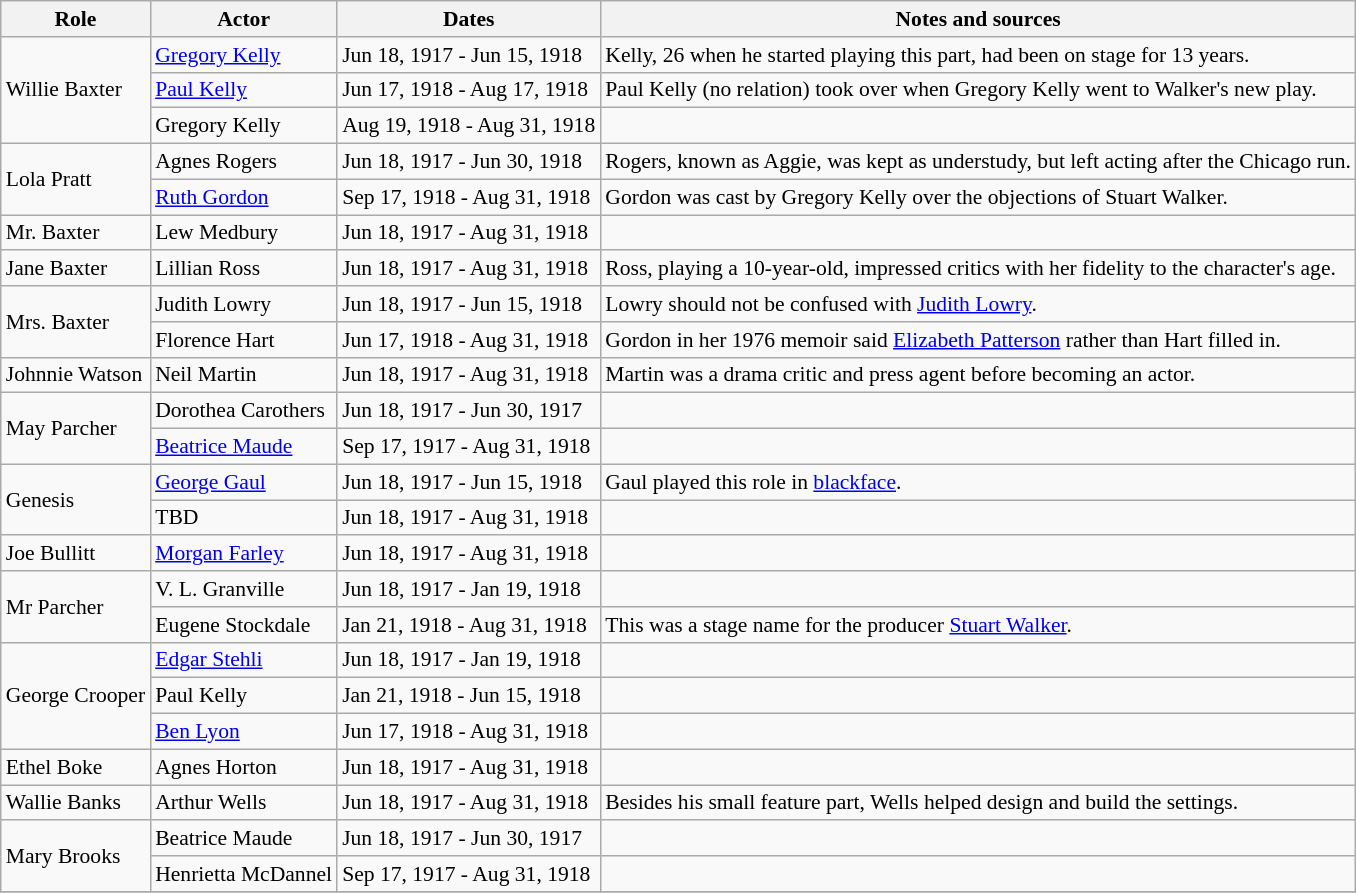<table class="wikitable sortable plainrowheaders" style="font-size: 90%">
<tr>
<th scope="col">Role</th>
<th scope="col">Actor</th>
<th scope="col">Dates</th>
<th scope="col">Notes and sources</th>
</tr>
<tr>
<td rowspan=3>Willie Baxter</td>
<td><a href='#'>Gregory Kelly</a></td>
<td>Jun 18, 1917 - Jun 15, 1918</td>
<td>Kelly, 26 when he started playing this part, had been on stage for 13 years.</td>
</tr>
<tr>
<td><a href='#'>Paul Kelly</a></td>
<td>Jun 17, 1918 - Aug 17, 1918</td>
<td>Paul Kelly (no relation) took over when Gregory Kelly went to Walker's new play.</td>
</tr>
<tr>
<td>Gregory Kelly</td>
<td>Aug 19, 1918 - Aug 31, 1918</td>
<td></td>
</tr>
<tr>
<td rowspan=2>Lola Pratt</td>
<td>Agnes Rogers</td>
<td>Jun 18, 1917 - Jun 30, 1918</td>
<td>Rogers, known as Aggie, was kept as understudy, but left acting after the Chicago run.</td>
</tr>
<tr>
<td><a href='#'>Ruth Gordon</a></td>
<td>Sep 17, 1918 - Aug 31, 1918</td>
<td>Gordon was cast by Gregory Kelly over the objections of Stuart Walker.</td>
</tr>
<tr>
<td>Mr. Baxter</td>
<td>Lew Medbury</td>
<td>Jun 18, 1917 - Aug 31, 1918</td>
<td></td>
</tr>
<tr>
<td>Jane Baxter</td>
<td>Lillian Ross</td>
<td>Jun 18, 1917 - Aug 31, 1918</td>
<td>Ross, playing a 10-year-old, impressed critics with her fidelity to the character's age.</td>
</tr>
<tr>
<td rowspan=2>Mrs. Baxter</td>
<td>Judith Lowry</td>
<td>Jun 18, 1917 - Jun 15, 1918</td>
<td>Lowry should not be confused with <a href='#'>Judith Lowry</a>.</td>
</tr>
<tr>
<td>Florence Hart</td>
<td>Jun 17, 1918 - Aug 31, 1918</td>
<td>Gordon in her 1976 memoir said <a href='#'>Elizabeth Patterson</a> rather than Hart filled in.</td>
</tr>
<tr>
<td>Johnnie Watson</td>
<td>Neil Martin</td>
<td>Jun 18, 1917 - Aug 31, 1918</td>
<td>Martin was a drama critic and press agent before becoming an actor.</td>
</tr>
<tr>
<td rowspan=2>May Parcher</td>
<td>Dorothea Carothers</td>
<td>Jun 18, 1917 - Jun 30, 1917</td>
<td></td>
</tr>
<tr>
<td><a href='#'>Beatrice Maude</a></td>
<td>Sep 17, 1917 - Aug 31, 1918</td>
<td></td>
</tr>
<tr>
<td rowspan=2>Genesis</td>
<td><a href='#'>George Gaul</a></td>
<td>Jun 18, 1917 - Jun 15, 1918</td>
<td>Gaul played this role in <a href='#'>blackface</a>.</td>
</tr>
<tr>
<td>TBD</td>
<td>Jun 18, 1917 - Aug 31, 1918</td>
<td></td>
</tr>
<tr>
<td>Joe Bullitt</td>
<td><a href='#'>Morgan Farley</a></td>
<td>Jun 18, 1917 - Aug 31, 1918</td>
<td></td>
</tr>
<tr>
<td rowspan=2>Mr Parcher</td>
<td>V. L. Granville</td>
<td>Jun 18, 1917 - Jan 19, 1918</td>
<td></td>
</tr>
<tr>
<td>Eugene Stockdale</td>
<td>Jan 21, 1918 - Aug 31, 1918</td>
<td>This was a stage name for the producer <a href='#'>Stuart Walker</a>.</td>
</tr>
<tr>
<td rowspan=3>George Crooper</td>
<td><a href='#'>Edgar Stehli</a></td>
<td>Jun 18, 1917 - Jan 19, 1918</td>
<td></td>
</tr>
<tr>
<td>Paul Kelly</td>
<td>Jan 21, 1918 - Jun 15, 1918</td>
<td></td>
</tr>
<tr>
<td><a href='#'>Ben Lyon</a></td>
<td>Jun 17, 1918 - Aug 31, 1918</td>
<td></td>
</tr>
<tr>
<td>Ethel Boke</td>
<td>Agnes Horton</td>
<td>Jun 18, 1917 - Aug 31, 1918</td>
<td></td>
</tr>
<tr>
<td>Wallie Banks</td>
<td>Arthur Wells</td>
<td>Jun 18, 1917 - Aug 31, 1918</td>
<td>Besides his small feature part, Wells helped design and build the settings.</td>
</tr>
<tr>
<td rowspan=2>Mary Brooks</td>
<td>Beatrice Maude</td>
<td>Jun 18, 1917 - Jun 30, 1917</td>
<td></td>
</tr>
<tr>
<td>Henrietta McDannel</td>
<td>Sep 17, 1917 - Aug 31, 1918</td>
<td></td>
</tr>
<tr>
</tr>
</table>
